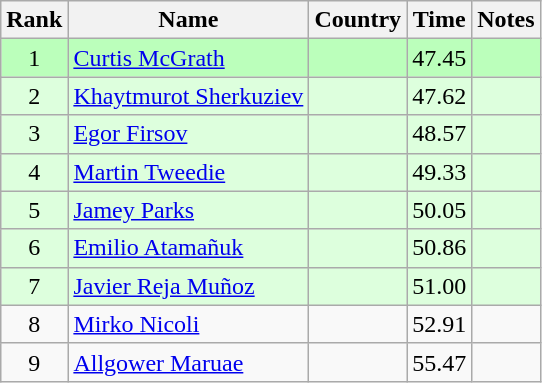<table class="wikitable" style="text-align:center">
<tr>
<th>Rank</th>
<th>Name</th>
<th>Country</th>
<th>Time</th>
<th>Notes</th>
</tr>
<tr bgcolor=bbffbb>
<td>1</td>
<td align="left"><a href='#'>Curtis McGrath</a></td>
<td align="left"></td>
<td>47.45</td>
<td></td>
</tr>
<tr bgcolor=ddffdd>
<td>2</td>
<td align="left"><a href='#'>Khaytmurot Sherkuziev</a></td>
<td align="left"></td>
<td>47.62</td>
<td></td>
</tr>
<tr bgcolor=ddffdd>
<td>3</td>
<td align="left"><a href='#'>Egor Firsov</a></td>
<td align="left"></td>
<td>48.57</td>
<td></td>
</tr>
<tr bgcolor=ddffdd>
<td>4</td>
<td align="left"><a href='#'>Martin Tweedie</a></td>
<td align="left"></td>
<td>49.33</td>
<td></td>
</tr>
<tr bgcolor=ddffdd>
<td>5</td>
<td align="left"><a href='#'>Jamey Parks</a></td>
<td align="left"></td>
<td>50.05</td>
<td></td>
</tr>
<tr bgcolor=ddffdd>
<td>6</td>
<td align="left"><a href='#'>Emilio Atamañuk</a></td>
<td align="left"></td>
<td>50.86</td>
<td></td>
</tr>
<tr bgcolor=ddffdd>
<td>7</td>
<td align="left"><a href='#'>Javier Reja Muñoz</a></td>
<td align="left"></td>
<td>51.00</td>
<td></td>
</tr>
<tr>
<td>8</td>
<td align="left"><a href='#'>Mirko Nicoli</a></td>
<td align="left"></td>
<td>52.91</td>
<td></td>
</tr>
<tr>
<td>9</td>
<td align="left"><a href='#'>Allgower Maruae</a></td>
<td align="left"></td>
<td>55.47</td>
<td></td>
</tr>
</table>
